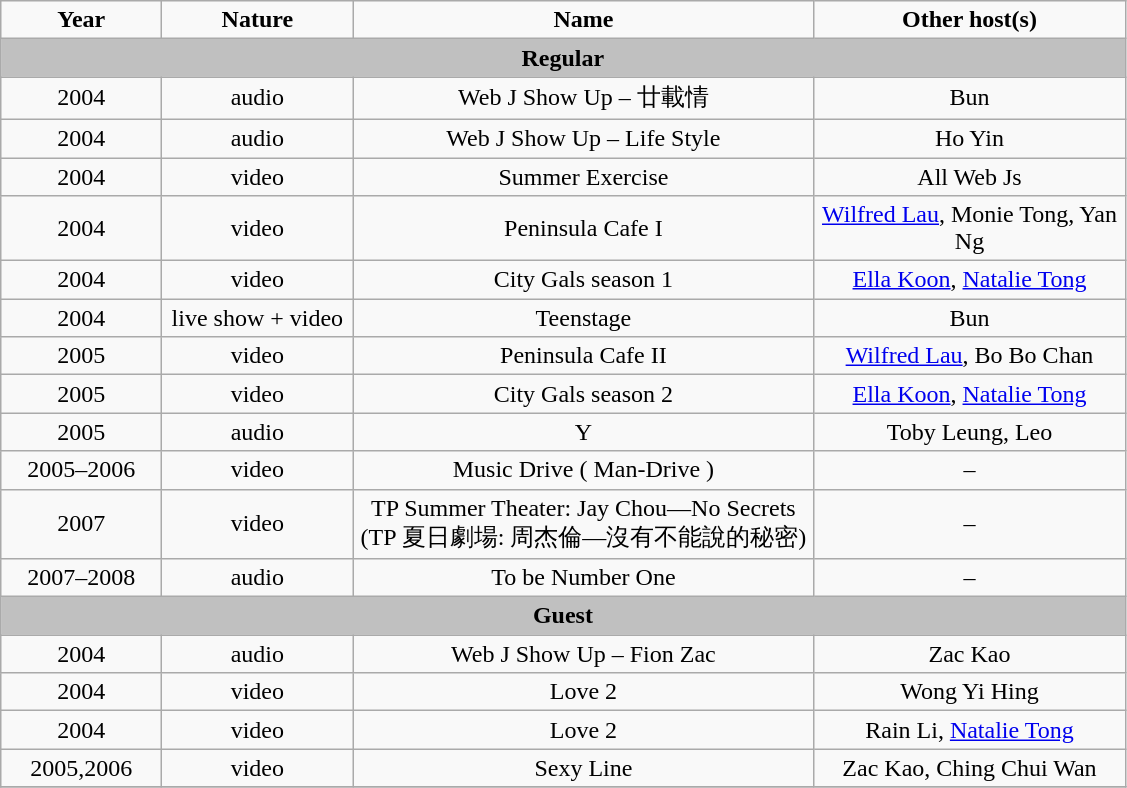<table class="wikitable" style="text-align:center;">
<tr>
<td style="width:100px"><strong> Year </strong></td>
<td style="width:120px"><strong>Nature</strong></td>
<td style="width:300px"><strong>Name</strong></td>
<td style="width:200px"><strong>Other host(s)</strong></td>
</tr>
<tr>
<td colspan=4 align="center" style="background: silver"><strong>Regular</strong></td>
</tr>
<tr>
<td>2004</td>
<td>audio</td>
<td>Web J Show Up – 廿載情</td>
<td>Bun</td>
</tr>
<tr>
<td>2004</td>
<td>audio</td>
<td>Web J Show Up – Life Style</td>
<td>Ho Yin</td>
</tr>
<tr>
<td>2004</td>
<td>video</td>
<td>Summer Exercise</td>
<td>All Web Js</td>
</tr>
<tr>
<td>2004</td>
<td>video</td>
<td>Peninsula Cafe I</td>
<td><a href='#'>Wilfred Lau</a>, Monie Tong, Yan Ng</td>
</tr>
<tr>
<td>2004</td>
<td>video</td>
<td>City Gals season 1</td>
<td><a href='#'>Ella Koon</a>, <a href='#'>Natalie Tong</a></td>
</tr>
<tr>
<td>2004</td>
<td>live show + video</td>
<td>Teenstage</td>
<td>Bun</td>
</tr>
<tr>
<td>2005</td>
<td>video</td>
<td>Peninsula Cafe II</td>
<td><a href='#'>Wilfred Lau</a>, Bo Bo Chan</td>
</tr>
<tr>
<td>2005</td>
<td>video</td>
<td>City Gals season 2</td>
<td><a href='#'>Ella Koon</a>, <a href='#'>Natalie Tong</a></td>
</tr>
<tr>
<td>2005</td>
<td>audio</td>
<td>Y</td>
<td>Toby Leung, Leo</td>
</tr>
<tr>
<td>2005–2006</td>
<td>video</td>
<td>Music Drive ( Man-Drive )</td>
<td>–</td>
</tr>
<tr>
<td>2007</td>
<td>video</td>
<td>TP Summer Theater: Jay Chou—No Secrets  <br>(TP 夏日劇場: 周杰倫—沒有不能說的秘密)</td>
<td>–</td>
</tr>
<tr>
<td>2007–2008</td>
<td>audio</td>
<td>To be Number One</td>
<td>–</td>
</tr>
<tr>
<td colspan=4 align="center" style="background: silver"><strong>Guest</strong></td>
</tr>
<tr>
<td>2004</td>
<td>audio</td>
<td>Web J Show Up – Fion Zac</td>
<td>Zac Kao</td>
</tr>
<tr>
<td>2004</td>
<td>video</td>
<td>Love 2</td>
<td>Wong Yi Hing</td>
</tr>
<tr>
<td>2004</td>
<td>video</td>
<td>Love 2</td>
<td>Rain Li, <a href='#'>Natalie Tong</a></td>
</tr>
<tr>
<td>2005,2006</td>
<td>video</td>
<td>Sexy Line</td>
<td>Zac Kao, Ching Chui Wan</td>
</tr>
<tr>
</tr>
</table>
